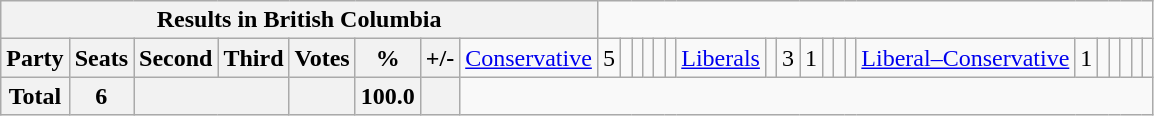<table class="wikitable">
<tr>
<th colspan=9>Results in British Columbia</th>
</tr>
<tr>
<th colspan=2>Party</th>
<th>Seats</th>
<th>Second</th>
<th>Third</th>
<th>Votes</th>
<th>%</th>
<th>+/-<br></th>
<td><a href='#'>Conservative</a></td>
<td align="right">5</td>
<td align="right"></td>
<td align="right"></td>
<td align="right"></td>
<td align="right"></td>
<td align="right"><br></td>
<td><a href='#'>Liberals</a></td>
<td align="right"></td>
<td align="right">3</td>
<td align="right">1</td>
<td align="right"></td>
<td align="right"></td>
<td align="right"><br></td>
<td><a href='#'>Liberal–Conservative</a></td>
<td align="right">1</td>
<td align="right"></td>
<td align="right"></td>
<td align="right"></td>
<td align="right"></td>
<td align="right"></td>
</tr>
<tr>
<th colspan="2">Total</th>
<th>6</th>
<th colspan="2"></th>
<th></th>
<th>100.0</th>
<th></th>
</tr>
</table>
